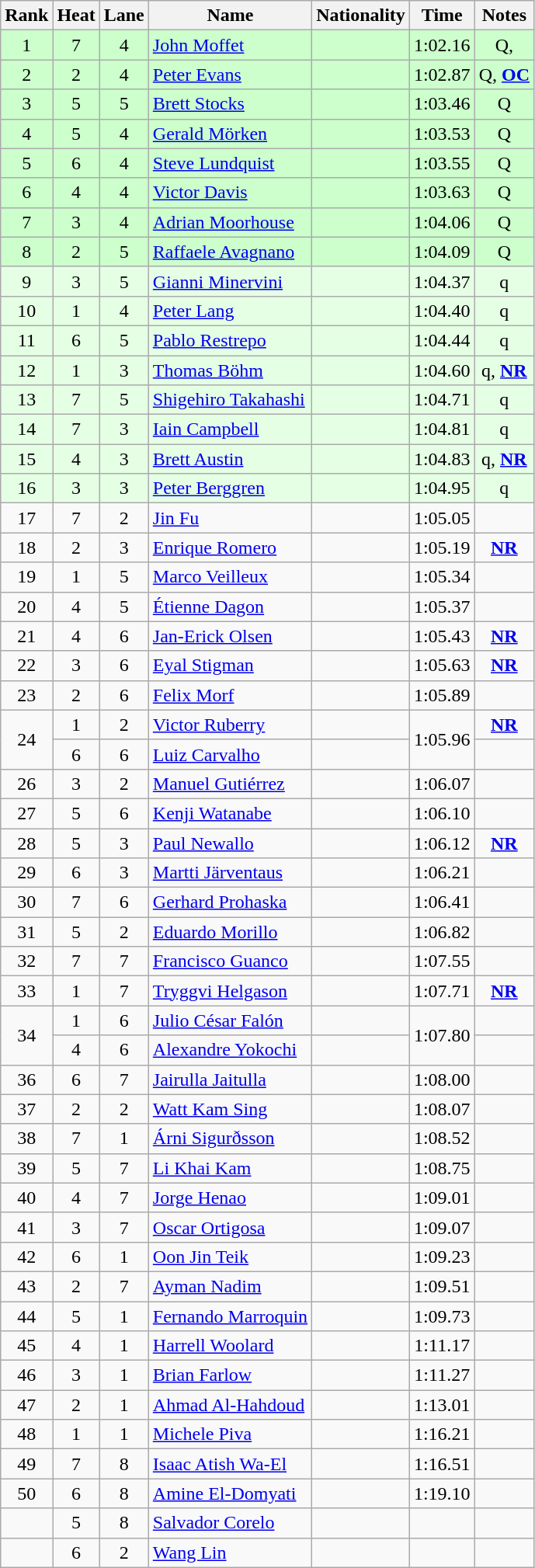<table class="wikitable sortable" style="text-align:center">
<tr>
<th>Rank</th>
<th>Heat</th>
<th>Lane</th>
<th>Name</th>
<th>Nationality</th>
<th>Time</th>
<th>Notes</th>
</tr>
<tr bgcolor=#cfc>
<td>1</td>
<td>7</td>
<td>4</td>
<td align=left><a href='#'>John Moffet</a></td>
<td align=left></td>
<td>1:02.16</td>
<td>Q, </td>
</tr>
<tr bgcolor=#cfc>
<td>2</td>
<td>2</td>
<td>4</td>
<td align=left><a href='#'>Peter Evans</a></td>
<td align=left></td>
<td>1:02.87</td>
<td>Q, <strong><a href='#'>OC</a></strong></td>
</tr>
<tr bgcolor=#cfc>
<td>3</td>
<td>5</td>
<td>5</td>
<td align=left><a href='#'>Brett Stocks</a></td>
<td align=left></td>
<td>1:03.46</td>
<td>Q</td>
</tr>
<tr bgcolor=#cfc>
<td>4</td>
<td>5</td>
<td>4</td>
<td align=left><a href='#'>Gerald Mörken</a></td>
<td align=left></td>
<td>1:03.53</td>
<td>Q</td>
</tr>
<tr bgcolor=#cfc>
<td>5</td>
<td>6</td>
<td>4</td>
<td align=left><a href='#'>Steve Lundquist</a></td>
<td align=left></td>
<td>1:03.55</td>
<td>Q</td>
</tr>
<tr bgcolor=#cfc>
<td>6</td>
<td>4</td>
<td>4</td>
<td align=left><a href='#'>Victor Davis</a></td>
<td align=left></td>
<td>1:03.63</td>
<td>Q</td>
</tr>
<tr bgcolor=#cfc>
<td>7</td>
<td>3</td>
<td>4</td>
<td align=left><a href='#'>Adrian Moorhouse</a></td>
<td align=left></td>
<td>1:04.06</td>
<td>Q</td>
</tr>
<tr bgcolor=#cfc>
<td>8</td>
<td>2</td>
<td>5</td>
<td align=left><a href='#'>Raffaele Avagnano</a></td>
<td align=left></td>
<td>1:04.09</td>
<td>Q</td>
</tr>
<tr bgcolor=e5ffe5>
<td>9</td>
<td>3</td>
<td>5</td>
<td align=left><a href='#'>Gianni Minervini</a></td>
<td align=left></td>
<td>1:04.37</td>
<td>q</td>
</tr>
<tr bgcolor=e5ffe5>
<td>10</td>
<td>1</td>
<td>4</td>
<td align=left><a href='#'>Peter Lang</a></td>
<td align=left></td>
<td>1:04.40</td>
<td>q</td>
</tr>
<tr bgcolor=e5ffe5>
<td>11</td>
<td>6</td>
<td>5</td>
<td align=left><a href='#'>Pablo Restrepo</a></td>
<td align=left></td>
<td>1:04.44</td>
<td>q</td>
</tr>
<tr bgcolor=e5ffe5>
<td>12</td>
<td>1</td>
<td>3</td>
<td align=left><a href='#'>Thomas Böhm</a></td>
<td align=left></td>
<td>1:04.60</td>
<td>q, <strong><a href='#'>NR</a></strong></td>
</tr>
<tr bgcolor=e5ffe5>
<td>13</td>
<td>7</td>
<td>5</td>
<td align=left><a href='#'>Shigehiro Takahashi</a></td>
<td align=left></td>
<td>1:04.71</td>
<td>q</td>
</tr>
<tr bgcolor=e5ffe5>
<td>14</td>
<td>7</td>
<td>3</td>
<td align=left><a href='#'>Iain Campbell</a></td>
<td align=left></td>
<td>1:04.81</td>
<td>q</td>
</tr>
<tr bgcolor=e5ffe5>
<td>15</td>
<td>4</td>
<td>3</td>
<td align=left><a href='#'>Brett Austin</a></td>
<td align=left></td>
<td>1:04.83</td>
<td>q, <strong><a href='#'>NR</a></strong></td>
</tr>
<tr bgcolor=e5ffe5>
<td>16</td>
<td>3</td>
<td>3</td>
<td align=left><a href='#'>Peter Berggren</a></td>
<td align=left></td>
<td>1:04.95</td>
<td>q</td>
</tr>
<tr>
<td>17</td>
<td>7</td>
<td>2</td>
<td align=left><a href='#'>Jin Fu</a></td>
<td align=left></td>
<td>1:05.05</td>
<td></td>
</tr>
<tr>
<td>18</td>
<td>2</td>
<td>3</td>
<td align=left><a href='#'>Enrique Romero</a></td>
<td align=left></td>
<td>1:05.19</td>
<td><strong><a href='#'>NR</a></strong></td>
</tr>
<tr>
<td>19</td>
<td>1</td>
<td>5</td>
<td align=left><a href='#'>Marco Veilleux</a></td>
<td align=left></td>
<td>1:05.34</td>
<td></td>
</tr>
<tr>
<td>20</td>
<td>4</td>
<td>5</td>
<td align=left><a href='#'>Étienne Dagon</a></td>
<td align=left></td>
<td>1:05.37</td>
<td></td>
</tr>
<tr>
<td>21</td>
<td>4</td>
<td>6</td>
<td align=left><a href='#'>Jan-Erick Olsen</a></td>
<td align=left></td>
<td>1:05.43</td>
<td><strong><a href='#'>NR</a></strong></td>
</tr>
<tr>
<td>22</td>
<td>3</td>
<td>6</td>
<td align=left><a href='#'>Eyal Stigman</a></td>
<td align=left></td>
<td>1:05.63</td>
<td><strong><a href='#'>NR</a></strong></td>
</tr>
<tr>
<td>23</td>
<td>2</td>
<td>6</td>
<td align=left><a href='#'>Felix Morf</a></td>
<td align=left></td>
<td>1:05.89</td>
<td></td>
</tr>
<tr>
<td rowspan=2>24</td>
<td>1</td>
<td>2</td>
<td align=left><a href='#'>Victor Ruberry</a></td>
<td align=left></td>
<td rowspan=2>1:05.96</td>
<td><strong><a href='#'>NR</a></strong></td>
</tr>
<tr>
<td>6</td>
<td>6</td>
<td align=left><a href='#'>Luiz Carvalho</a></td>
<td align=left></td>
<td></td>
</tr>
<tr>
<td>26</td>
<td>3</td>
<td>2</td>
<td align=left><a href='#'>Manuel Gutiérrez</a></td>
<td align=left></td>
<td>1:06.07</td>
<td></td>
</tr>
<tr>
<td>27</td>
<td>5</td>
<td>6</td>
<td align=left><a href='#'>Kenji Watanabe</a></td>
<td align=left></td>
<td>1:06.10</td>
<td></td>
</tr>
<tr>
<td>28</td>
<td>5</td>
<td>3</td>
<td align=left><a href='#'>Paul Newallo</a></td>
<td align=left></td>
<td>1:06.12</td>
<td><strong><a href='#'>NR</a></strong></td>
</tr>
<tr>
<td>29</td>
<td>6</td>
<td>3</td>
<td align=left><a href='#'>Martti Järventaus</a></td>
<td align=left></td>
<td>1:06.21</td>
<td></td>
</tr>
<tr>
<td>30</td>
<td>7</td>
<td>6</td>
<td align=left><a href='#'>Gerhard Prohaska</a></td>
<td align=left></td>
<td>1:06.41</td>
<td></td>
</tr>
<tr>
<td>31</td>
<td>5</td>
<td>2</td>
<td align=left><a href='#'>Eduardo Morillo</a></td>
<td align=left></td>
<td>1:06.82</td>
<td></td>
</tr>
<tr>
<td>32</td>
<td>7</td>
<td>7</td>
<td align=left><a href='#'>Francisco Guanco</a></td>
<td align=left></td>
<td>1:07.55</td>
<td></td>
</tr>
<tr>
<td>33</td>
<td>1</td>
<td>7</td>
<td align=left><a href='#'>Tryggvi Helgason</a></td>
<td align=left></td>
<td>1:07.71</td>
<td><strong><a href='#'>NR</a></strong></td>
</tr>
<tr>
<td rowspan=2>34</td>
<td>1</td>
<td>6</td>
<td align=left><a href='#'>Julio César Falón</a></td>
<td align=left></td>
<td rowspan=2>1:07.80</td>
<td></td>
</tr>
<tr>
<td>4</td>
<td>6</td>
<td align=left><a href='#'>Alexandre Yokochi</a></td>
<td align=left></td>
<td></td>
</tr>
<tr>
<td>36</td>
<td>6</td>
<td>7</td>
<td align=left><a href='#'>Jairulla Jaitulla</a></td>
<td align=left></td>
<td>1:08.00</td>
<td></td>
</tr>
<tr>
<td>37</td>
<td>2</td>
<td>2</td>
<td align=left><a href='#'>Watt Kam Sing</a></td>
<td align=left></td>
<td>1:08.07</td>
<td></td>
</tr>
<tr>
<td>38</td>
<td>7</td>
<td>1</td>
<td align=left><a href='#'>Árni Sigurðsson</a></td>
<td align=left></td>
<td>1:08.52</td>
<td></td>
</tr>
<tr>
<td>39</td>
<td>5</td>
<td>7</td>
<td align=left><a href='#'>Li Khai Kam</a></td>
<td align=left></td>
<td>1:08.75</td>
<td></td>
</tr>
<tr>
<td>40</td>
<td>4</td>
<td>7</td>
<td align=left><a href='#'>Jorge Henao</a></td>
<td align=left></td>
<td>1:09.01</td>
<td></td>
</tr>
<tr>
<td>41</td>
<td>3</td>
<td>7</td>
<td align=left><a href='#'>Oscar Ortigosa</a></td>
<td align=left></td>
<td>1:09.07</td>
<td></td>
</tr>
<tr>
<td>42</td>
<td>6</td>
<td>1</td>
<td align=left><a href='#'>Oon Jin Teik</a></td>
<td align=left></td>
<td>1:09.23</td>
<td></td>
</tr>
<tr>
<td>43</td>
<td>2</td>
<td>7</td>
<td align=left><a href='#'>Ayman Nadim</a></td>
<td align=left></td>
<td>1:09.51</td>
<td></td>
</tr>
<tr>
<td>44</td>
<td>5</td>
<td>1</td>
<td align=left><a href='#'>Fernando Marroquin</a></td>
<td align=left></td>
<td>1:09.73</td>
<td></td>
</tr>
<tr>
<td>45</td>
<td>4</td>
<td>1</td>
<td align=left><a href='#'>Harrell Woolard</a></td>
<td align=left></td>
<td>1:11.17</td>
<td></td>
</tr>
<tr>
<td>46</td>
<td>3</td>
<td>1</td>
<td align=left><a href='#'>Brian Farlow</a></td>
<td align=left></td>
<td>1:11.27</td>
<td></td>
</tr>
<tr>
<td>47</td>
<td>2</td>
<td>1</td>
<td align=left><a href='#'>Ahmad Al-Hahdoud</a></td>
<td align=left></td>
<td>1:13.01</td>
<td></td>
</tr>
<tr>
<td>48</td>
<td>1</td>
<td>1</td>
<td align=left><a href='#'>Michele Piva</a></td>
<td align=left></td>
<td>1:16.21</td>
<td></td>
</tr>
<tr>
<td>49</td>
<td>7</td>
<td>8</td>
<td align=left><a href='#'>Isaac Atish Wa-El</a></td>
<td align=left></td>
<td>1:16.51</td>
<td></td>
</tr>
<tr>
<td>50</td>
<td>6</td>
<td>8</td>
<td align=left><a href='#'>Amine El-Domyati</a></td>
<td align=left></td>
<td>1:19.10</td>
<td></td>
</tr>
<tr>
<td></td>
<td>5</td>
<td>8</td>
<td align=left><a href='#'>Salvador Corelo</a></td>
<td align=left></td>
<td></td>
<td></td>
</tr>
<tr>
<td></td>
<td>6</td>
<td>2</td>
<td align=left><a href='#'>Wang Lin</a></td>
<td align=left></td>
<td></td>
<td></td>
</tr>
</table>
